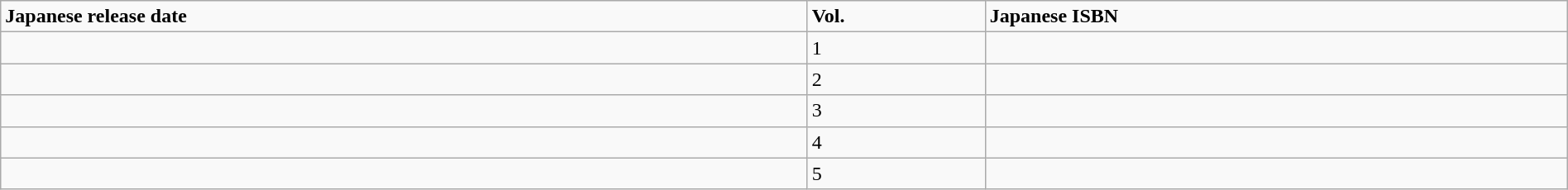<table class="wikitable" width="100%">
<tr>
<td><strong>Japanese release date</strong></td>
<td><strong>Vol.</strong></td>
<td><strong>Japanese ISBN</strong></td>
</tr>
<tr>
<td></td>
<td>1</td>
<td></td>
</tr>
<tr>
<td></td>
<td>2</td>
<td></td>
</tr>
<tr>
<td></td>
<td>3</td>
<td></td>
</tr>
<tr>
<td></td>
<td>4</td>
<td></td>
</tr>
<tr>
<td></td>
<td>5</td>
<td></td>
</tr>
</table>
